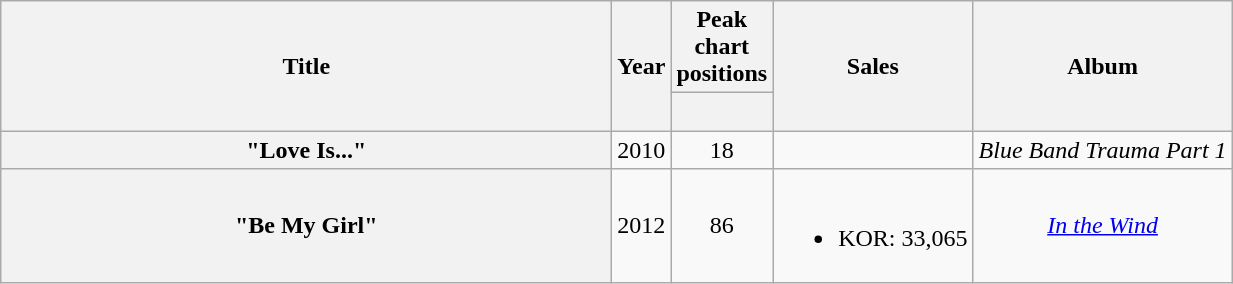<table class="wikitable plainrowheaders" style="text-align:center">
<tr>
<th scope="col" rowspan="2" style="width:25em">Title</th>
<th rowspan="2" scope="col">Year</th>
<th>Peak chart positions</th>
<th rowspan="2" scope="col">Sales</th>
<th rowspan="2" scope="col">Album</th>
</tr>
<tr>
<th style="width:3em"><br></th>
</tr>
<tr>
<th scope="row">"Love Is..."<br></th>
<td>2010</td>
<td>18</td>
<td></td>
<td><em>Blue Band Trauma Part 1</em></td>
</tr>
<tr>
<th scope="row">"Be My Girl"<br></th>
<td>2012</td>
<td>86</td>
<td><br><ul><li>KOR: 33,065</li></ul></td>
<td><em><a href='#'>In the Wind</a></em></td>
</tr>
</table>
